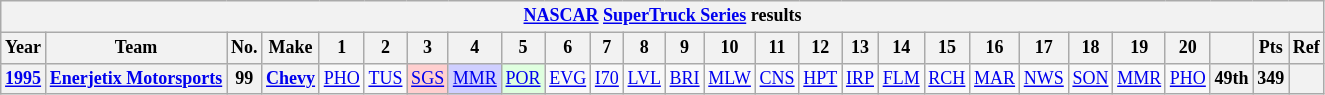<table class="wikitable" style="text-align:center; font-size:75%">
<tr>
<th colspan=45><a href='#'>NASCAR</a> <a href='#'>SuperTruck Series</a> results</th>
</tr>
<tr>
<th>Year</th>
<th>Team</th>
<th>No.</th>
<th>Make</th>
<th>1</th>
<th>2</th>
<th>3</th>
<th>4</th>
<th>5</th>
<th>6</th>
<th>7</th>
<th>8</th>
<th>9</th>
<th>10</th>
<th>11</th>
<th>12</th>
<th>13</th>
<th>14</th>
<th>15</th>
<th>16</th>
<th>17</th>
<th>18</th>
<th>19</th>
<th>20</th>
<th></th>
<th>Pts</th>
<th>Ref</th>
</tr>
<tr>
<th><a href='#'>1995</a></th>
<th><a href='#'>Enerjetix Motorsports</a></th>
<th>99</th>
<th><a href='#'>Chevy</a></th>
<td><a href='#'>PHO</a></td>
<td><a href='#'>TUS</a></td>
<td style="background:#FFCFCF;"><a href='#'>SGS</a><br></td>
<td style="background:#CFCFFF;"><a href='#'>MMR</a><br></td>
<td style="background:#DFFFDF;"><a href='#'>POR</a><br></td>
<td><a href='#'>EVG</a></td>
<td><a href='#'>I70</a></td>
<td><a href='#'>LVL</a></td>
<td><a href='#'>BRI</a></td>
<td><a href='#'>MLW</a></td>
<td><a href='#'>CNS</a></td>
<td><a href='#'>HPT</a></td>
<td><a href='#'>IRP</a></td>
<td><a href='#'>FLM</a></td>
<td><a href='#'>RCH</a></td>
<td><a href='#'>MAR</a></td>
<td><a href='#'>NWS</a></td>
<td><a href='#'>SON</a></td>
<td><a href='#'>MMR</a></td>
<td><a href='#'>PHO</a></td>
<th>49th</th>
<th>349</th>
<th></th>
</tr>
</table>
